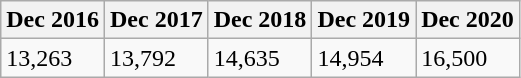<table class="wikitable">
<tr>
<th>Dec 2016</th>
<th>Dec 2017</th>
<th>Dec 2018</th>
<th>Dec 2019</th>
<th>Dec 2020</th>
</tr>
<tr>
<td>13,263</td>
<td>13,792</td>
<td>14,635</td>
<td>14,954</td>
<td>16,500</td>
</tr>
</table>
